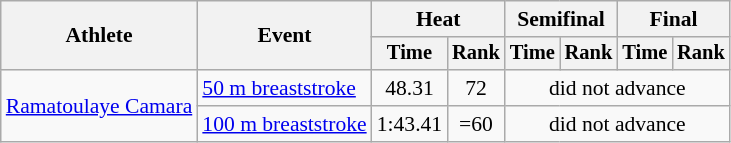<table class=wikitable style="font-size:90%">
<tr>
<th rowspan="2">Athlete</th>
<th rowspan="2">Event</th>
<th colspan="2">Heat</th>
<th colspan="2">Semifinal</th>
<th colspan="2">Final</th>
</tr>
<tr style="font-size:95%">
<th>Time</th>
<th>Rank</th>
<th>Time</th>
<th>Rank</th>
<th>Time</th>
<th>Rank</th>
</tr>
<tr align=center>
<td align=left rowspan=2><a href='#'>Ramatoulaye Camara</a></td>
<td align=left><a href='#'>50 m breaststroke</a></td>
<td>48.31</td>
<td>72</td>
<td colspan=4>did not advance</td>
</tr>
<tr align=center>
<td align=left><a href='#'>100 m breaststroke</a></td>
<td>1:43.41</td>
<td>=60</td>
<td colspan=4>did not advance</td>
</tr>
</table>
